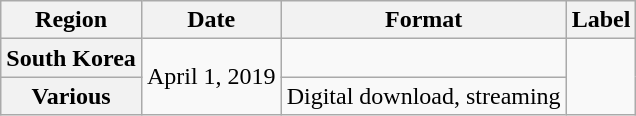<table class="wikitable plainrowheaders">
<tr>
<th>Region</th>
<th>Date</th>
<th>Format</th>
<th>Label</th>
</tr>
<tr>
<th scope="row">South Korea</th>
<td rowspan="2">April 1, 2019</td>
<td></td>
<td rowspan="2"></td>
</tr>
<tr>
<th scope="row">Various</th>
<td>Digital download, streaming</td>
</tr>
</table>
